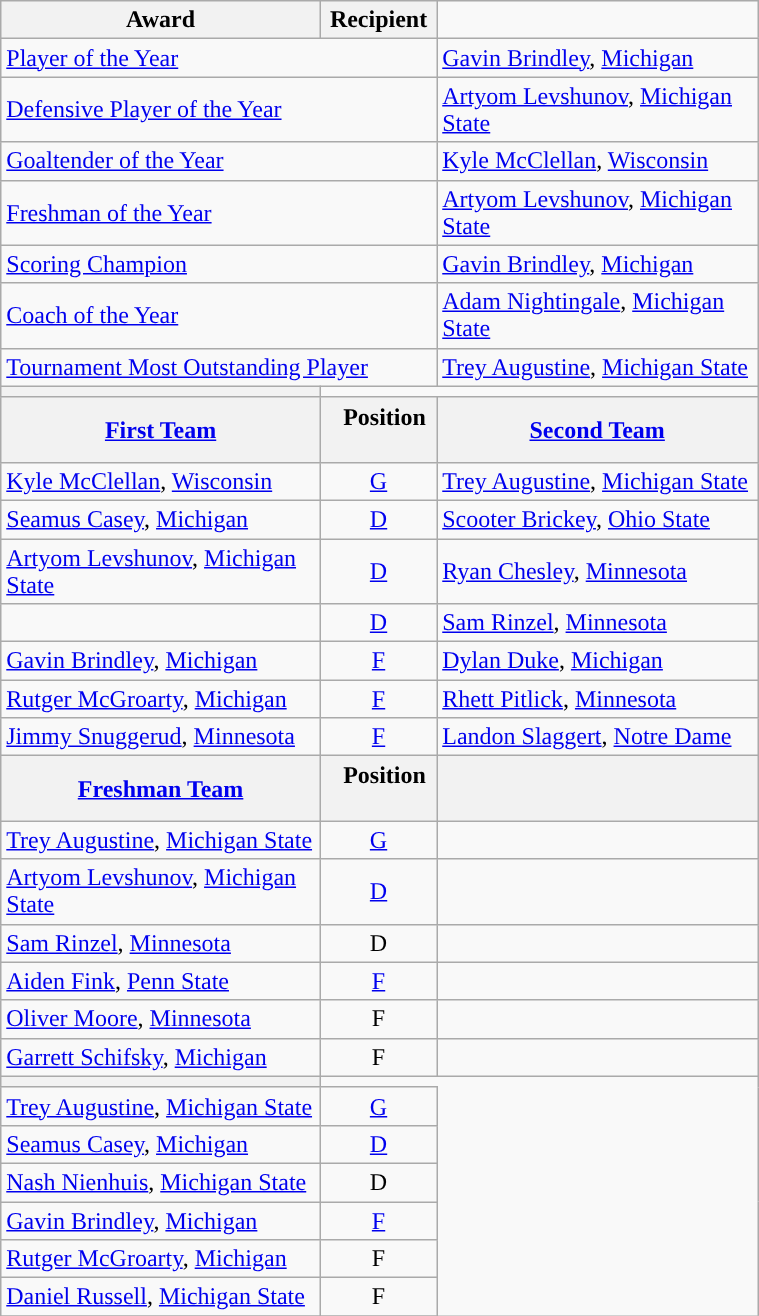<table class="wikitable" width=40%>
<tr>
<th>Award</th>
<th>Recipient </th>
</tr>
<tr>
<td colspan=2><a href='#'>Player of the Year</a></td>
<td><a href='#'>Gavin Brindley</a>, <a href='#'>Michigan</a></td>
</tr>
<tr>
<td colspan=2><a href='#'>Defensive Player of the Year</a></td>
<td><a href='#'>Artyom Levshunov</a>, <a href='#'>Michigan State</a></td>
</tr>
<tr>
<td colspan=2><a href='#'>Goaltender of the Year</a></td>
<td><a href='#'>Kyle McClellan</a>, <a href='#'>Wisconsin</a></td>
</tr>
<tr>
<td colspan=2><a href='#'>Freshman of the Year</a></td>
<td><a href='#'>Artyom Levshunov</a>, <a href='#'>Michigan State</a></td>
</tr>
<tr>
<td colspan=2><a href='#'>Scoring Champion</a></td>
<td><a href='#'>Gavin Brindley</a>, <a href='#'>Michigan</a></td>
</tr>
<tr>
<td colspan=2><a href='#'>Coach of the Year</a></td>
<td><a href='#'>Adam Nightingale</a>, <a href='#'>Michigan State</a></td>
</tr>
<tr>
<td colspan=2><a href='#'>Tournament Most Outstanding Player</a></td>
<td><a href='#'>Trey Augustine</a>, <a href='#'>Michigan State</a></td>
</tr>
<tr>
<th><a href='#'></a></th>
</tr>
<tr>
<th><a href='#'>First Team</a></th>
<th>  Position  </th>
<th><a href='#'>Second Team</a></th>
</tr>
<tr>
<td><a href='#'>Kyle McClellan</a>, <a href='#'>Wisconsin</a></td>
<td align=center><a href='#'>G</a></td>
<td><a href='#'>Trey Augustine</a>, <a href='#'>Michigan State</a></td>
</tr>
<tr>
<td><a href='#'>Seamus Casey</a>, <a href='#'>Michigan</a></td>
<td align=center><a href='#'>D</a></td>
<td><a href='#'>Scooter Brickey</a>, <a href='#'>Ohio State</a></td>
</tr>
<tr>
<td><a href='#'>Artyom Levshunov</a>, <a href='#'>Michigan State</a></td>
<td align=center><a href='#'>D</a></td>
<td><a href='#'>Ryan Chesley</a>, <a href='#'>Minnesota</a></td>
</tr>
<tr>
<td></td>
<td align=center><a href='#'>D</a></td>
<td><a href='#'>Sam Rinzel</a>, <a href='#'>Minnesota</a></td>
</tr>
<tr>
<td><a href='#'>Gavin Brindley</a>, <a href='#'>Michigan</a></td>
<td align=center><a href='#'>F</a></td>
<td><a href='#'>Dylan Duke</a>, <a href='#'>Michigan</a></td>
</tr>
<tr>
<td><a href='#'>Rutger McGroarty</a>, <a href='#'>Michigan</a></td>
<td align=center><a href='#'>F</a></td>
<td><a href='#'>Rhett Pitlick</a>, <a href='#'>Minnesota</a></td>
</tr>
<tr>
<td><a href='#'>Jimmy Snuggerud</a>, <a href='#'>Minnesota</a></td>
<td align=center><a href='#'>F</a></td>
<td><a href='#'>Landon Slaggert</a>, <a href='#'>Notre Dame</a></td>
</tr>
<tr>
<th><a href='#'>Freshman Team</a></th>
<th>  Position  </th>
<th></th>
</tr>
<tr>
<td><a href='#'>Trey Augustine</a>, <a href='#'>Michigan State</a></td>
<td align=center><a href='#'>G</a></td>
<td></td>
</tr>
<tr>
<td><a href='#'>Artyom Levshunov</a>, <a href='#'>Michigan State</a></td>
<td align=center><a href='#'>D</a></td>
<td></td>
</tr>
<tr>
<td><a href='#'>Sam Rinzel</a>, <a href='#'>Minnesota</a></td>
<td align=center>D</td>
<td></td>
</tr>
<tr>
<td><a href='#'>Aiden Fink</a>, <a href='#'>Penn State</a></td>
<td align=center><a href='#'>F</a></td>
<td></td>
</tr>
<tr>
<td><a href='#'>Oliver Moore</a>, <a href='#'>Minnesota</a></td>
<td align=center>F</td>
<td></td>
</tr>
<tr>
<td><a href='#'>Garrett Schifsky</a>, <a href='#'>Michigan</a></td>
<td align=center>F</td>
<td></td>
</tr>
<tr>
<th><a href='#'></a></th>
</tr>
<tr>
<td><a href='#'>Trey Augustine</a>, <a href='#'>Michigan State</a></td>
<td align=center><a href='#'>G</a></td>
</tr>
<tr>
<td><a href='#'>Seamus Casey</a>, <a href='#'>Michigan</a></td>
<td align=center><a href='#'>D</a></td>
</tr>
<tr>
<td><a href='#'>Nash Nienhuis</a>, <a href='#'>Michigan State</a></td>
<td align=center>D</td>
</tr>
<tr>
<td><a href='#'>Gavin Brindley</a>, <a href='#'>Michigan</a></td>
<td align=center><a href='#'>F</a></td>
</tr>
<tr>
<td><a href='#'>Rutger McGroarty</a>, <a href='#'>Michigan</a></td>
<td align=center>F</td>
</tr>
<tr>
<td><a href='#'>Daniel Russell</a>, <a href='#'>Michigan State</a></td>
<td align=center>F</td>
</tr>
<tr>
</tr>
</table>
